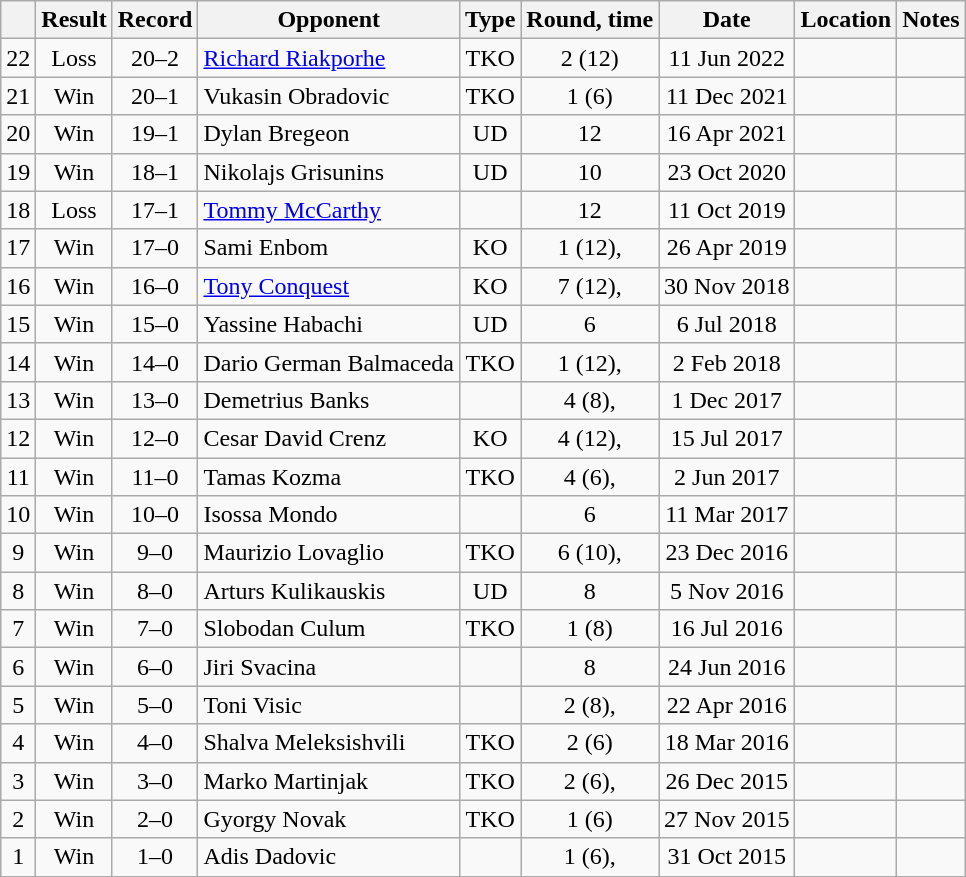<table class="wikitable" style="text-align:center;">
<tr>
<th></th>
<th>Result</th>
<th>Record</th>
<th>Opponent</th>
<th>Type</th>
<th>Round, time</th>
<th>Date</th>
<th>Location</th>
<th>Notes</th>
</tr>
<tr>
<td>22</td>
<td>Loss</td>
<td>20–2</td>
<td style="text-align:left;"> <a href='#'>Richard Riakporhe</a></td>
<td>TKO</td>
<td>2 (12) </td>
<td>11 Jun 2022</td>
<td style="text-align:left;"> </td>
<td></td>
</tr>
<tr>
<td>21</td>
<td>Win</td>
<td>20–1</td>
<td align=left> Vukasin Obradovic</td>
<td>TKO</td>
<td>1 (6)</td>
<td>11 Dec 2021</td>
<td align=left></td>
<td align=left></td>
</tr>
<tr>
<td>20</td>
<td>Win</td>
<td>19–1</td>
<td align=left> Dylan Bregeon</td>
<td>UD</td>
<td>12</td>
<td>16 Apr 2021</td>
<td align=left></td>
<td align=left></td>
</tr>
<tr>
<td>19</td>
<td>Win</td>
<td>18–1</td>
<td align=left> Nikolajs Grisunins</td>
<td>UD</td>
<td>10</td>
<td>23 Oct 2020</td>
<td align=left></td>
<td align=left></td>
</tr>
<tr>
<td>18</td>
<td>Loss</td>
<td>17–1</td>
<td align=left> <a href='#'>Tommy McCarthy</a></td>
<td></td>
<td>12</td>
<td>11 Oct 2019</td>
<td align=left></td>
<td align=left></td>
</tr>
<tr>
<td>17</td>
<td>Win</td>
<td>17–0</td>
<td align=left> Sami Enbom</td>
<td>KO</td>
<td>1 (12), </td>
<td>26 Apr 2019</td>
<td align=left></td>
<td align=left></td>
</tr>
<tr>
<td>16</td>
<td>Win</td>
<td>16–0</td>
<td align=left> <a href='#'>Tony Conquest</a></td>
<td>KO</td>
<td>7 (12), </td>
<td>30 Nov 2018</td>
<td align=left></td>
<td align=left></td>
</tr>
<tr>
<td>15</td>
<td>Win</td>
<td>15–0</td>
<td align=left> Yassine Habachi</td>
<td>UD</td>
<td>6</td>
<td>6 Jul 2018</td>
<td align=left></td>
<td></td>
</tr>
<tr>
<td>14</td>
<td>Win</td>
<td>14–0</td>
<td align=left> Dario German Balmaceda</td>
<td>TKO</td>
<td>1 (12), </td>
<td>2 Feb 2018</td>
<td align=left></td>
<td align=left></td>
</tr>
<tr>
<td>13</td>
<td>Win</td>
<td>13–0</td>
<td align=left> Demetrius Banks</td>
<td></td>
<td>4 (8), </td>
<td>1 Dec 2017</td>
<td align=left></td>
<td></td>
</tr>
<tr>
<td>12</td>
<td>Win</td>
<td>12–0</td>
<td align=left> Cesar David Crenz</td>
<td>KO</td>
<td>4 (12), </td>
<td>15 Jul 2017</td>
<td align=left></td>
<td align=left></td>
</tr>
<tr>
<td>11</td>
<td>Win</td>
<td>11–0</td>
<td align=left> Tamas Kozma</td>
<td>TKO</td>
<td>4 (6), </td>
<td>2 Jun 2017</td>
<td align=left></td>
<td></td>
</tr>
<tr>
<td>10</td>
<td>Win</td>
<td>10–0</td>
<td align=left> Isossa Mondo</td>
<td></td>
<td>6</td>
<td>11 Mar 2017</td>
<td align=left></td>
<td></td>
</tr>
<tr>
<td>9</td>
<td>Win</td>
<td>9–0</td>
<td align=left> Maurizio Lovaglio</td>
<td>TKO</td>
<td>6 (10), </td>
<td>23 Dec 2016</td>
<td align=left></td>
<td align=left></td>
</tr>
<tr>
<td>8</td>
<td>Win</td>
<td>8–0</td>
<td align=left> Arturs Kulikauskis</td>
<td>UD</td>
<td>8</td>
<td>5 Nov 2016</td>
<td align=left></td>
<td></td>
</tr>
<tr>
<td>7</td>
<td>Win</td>
<td>7–0</td>
<td align=left> Slobodan Culum</td>
<td>TKO</td>
<td>1 (8)</td>
<td>16 Jul 2016</td>
<td align=left></td>
<td></td>
</tr>
<tr>
<td>6</td>
<td>Win</td>
<td>6–0</td>
<td align=left> Jiri Svacina</td>
<td></td>
<td>8</td>
<td>24 Jun 2016</td>
<td align=left></td>
<td></td>
</tr>
<tr>
<td>5</td>
<td>Win</td>
<td>5–0</td>
<td align=left> Toni Visic</td>
<td></td>
<td>2 (8), </td>
<td>22 Apr 2016</td>
<td align=left></td>
<td></td>
</tr>
<tr>
<td>4</td>
<td>Win</td>
<td>4–0</td>
<td align=left> Shalva Meleksishvili</td>
<td>TKO</td>
<td>2 (6)</td>
<td>18 Mar 2016</td>
<td align=left></td>
<td></td>
</tr>
<tr>
<td>3</td>
<td>Win</td>
<td>3–0</td>
<td align=left> Marko Martinjak</td>
<td>TKO</td>
<td>2 (6), </td>
<td>26 Dec 2015</td>
<td align=left></td>
<td></td>
</tr>
<tr>
<td>2</td>
<td>Win</td>
<td>2–0</td>
<td align=left> Gyorgy Novak</td>
<td>TKO</td>
<td>1 (6)</td>
<td>27 Nov 2015</td>
<td align=left></td>
<td></td>
</tr>
<tr>
<td>1</td>
<td>Win</td>
<td>1–0</td>
<td align=left> Adis Dadovic</td>
<td></td>
<td>1 (6), </td>
<td>31 Oct 2015</td>
<td align=left></td>
<td></td>
</tr>
</table>
